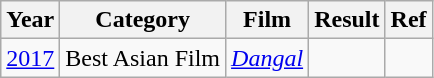<table class="wikitable">
<tr>
<th>Year</th>
<th>Category</th>
<th>Film</th>
<th>Result</th>
<th>Ref</th>
</tr>
<tr>
<td><a href='#'>2017</a></td>
<td>Best Asian Film</td>
<td><em><a href='#'>Dangal</a></em></td>
<td></td>
<td></td>
</tr>
</table>
